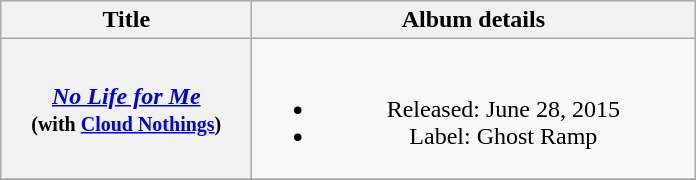<table class="wikitable plainrowheaders" style="text-align:center;" border="1">
<tr>
<th scope="col" style="width:10em;">Title</th>
<th scope="col" style="width:18em;">Album details</th>
</tr>
<tr>
<th scope="row"><em><a href='#'>No Life for Me</a></em><br><small>(with <a href='#'>Cloud Nothings</a>)</small></th>
<td><br><ul><li>Released: June 28, 2015</li><li>Label: Ghost Ramp</li></ul></td>
</tr>
<tr>
</tr>
</table>
